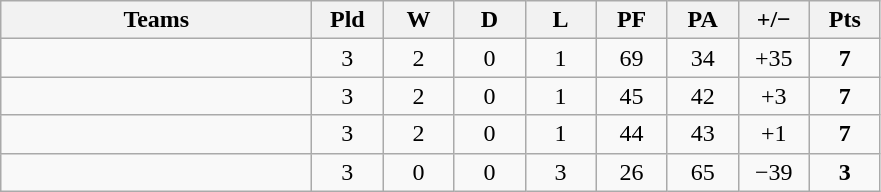<table class="wikitable" style="text-align: center;">
<tr>
<th width="200">Teams</th>
<th width="40">Pld</th>
<th width="40">W</th>
<th width="40">D</th>
<th width="40">L</th>
<th width="40">PF</th>
<th width="40">PA</th>
<th width="40">+/−</th>
<th width="40">Pts</th>
</tr>
<tr>
<td align=left></td>
<td>3</td>
<td>2</td>
<td>0</td>
<td>1</td>
<td>69</td>
<td>34</td>
<td>+35</td>
<td><strong>7</strong></td>
</tr>
<tr>
<td align=left></td>
<td>3</td>
<td>2</td>
<td>0</td>
<td>1</td>
<td>45</td>
<td>42</td>
<td>+3</td>
<td><strong>7</strong></td>
</tr>
<tr>
<td align=left></td>
<td>3</td>
<td>2</td>
<td>0</td>
<td>1</td>
<td>44</td>
<td>43</td>
<td>+1</td>
<td><strong>7</strong></td>
</tr>
<tr>
<td align=left></td>
<td>3</td>
<td>0</td>
<td>0</td>
<td>3</td>
<td>26</td>
<td>65</td>
<td>−39</td>
<td><strong>3</strong></td>
</tr>
</table>
